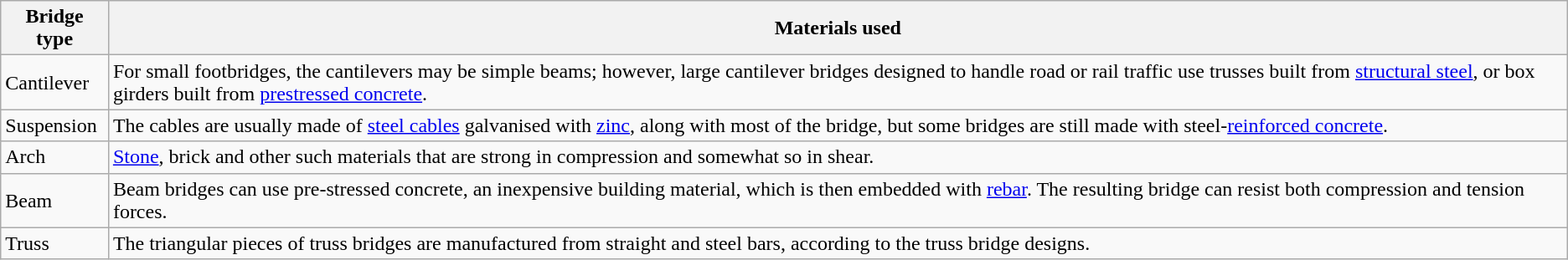<table class="wikitable">
<tr>
<th>Bridge type</th>
<th>Materials used</th>
</tr>
<tr>
<td>Cantilever</td>
<td>For small footbridges, the cantilevers may be simple beams; however, large cantilever bridges designed to handle road or rail traffic use trusses built from <a href='#'>structural steel</a>, or box girders built from <a href='#'>prestressed concrete</a>.</td>
</tr>
<tr>
<td>Suspension</td>
<td>The cables are usually made of <a href='#'>steel cables</a> galvanised with <a href='#'>zinc</a>, along with most of the bridge, but some bridges are still made with steel-<a href='#'>reinforced concrete</a>.</td>
</tr>
<tr>
<td>Arch</td>
<td><a href='#'>Stone</a>, brick and other such materials that are strong in compression and somewhat so in shear.</td>
</tr>
<tr>
<td>Beam</td>
<td>Beam bridges can use pre-stressed concrete, an inexpensive building material, which is then embedded with <a href='#'>rebar</a>. The resulting bridge can resist both compression and tension forces.</td>
</tr>
<tr>
<td>Truss</td>
<td>The triangular pieces of truss bridges are manufactured from straight and steel bars, according to the truss bridge designs.</td>
</tr>
</table>
